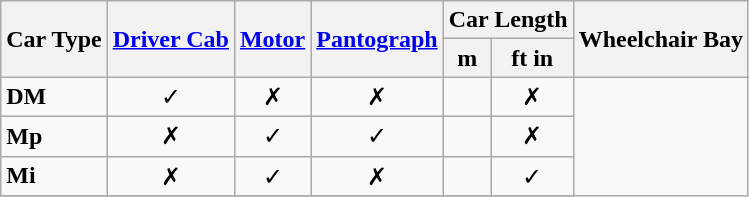<table class="wikitable" style="text-align:center">
<tr>
<th rowspan=2>Car Type</th>
<th rowspan=2><a href='#'>Driver Cab</a></th>
<th rowspan=2><a href='#'>Motor</a></th>
<th rowspan=2><a href='#'>Pantograph</a></th>
<th colspan=2>Car Length</th>
<th rowspan=2>Wheelchair Bay</th>
</tr>
<tr>
<th bgcolor="#c0c0f0">m</th>
<th bgcolor="#c0c0f0">ft in</th>
</tr>
<tr>
<td style=text-align:left><strong>DM</strong></td>
<td><span>✓</span></td>
<td><span>✗</span></td>
<td><span>✗</span></td>
<td></td>
<td><span>✗</span></td>
</tr>
<tr>
<td style=text-align:left><strong>Mp</strong></td>
<td><span>✗</span></td>
<td><span>✓</span></td>
<td><span>✓</span></td>
<td></td>
<td><span>✗</span></td>
</tr>
<tr>
<td style=text-align:left><strong>Mi</strong></td>
<td><span>✗</span></td>
<td><span>✓</span></td>
<td><span>✗</span></td>
<td></td>
<td><span>✓</span></td>
</tr>
<tr>
</tr>
</table>
